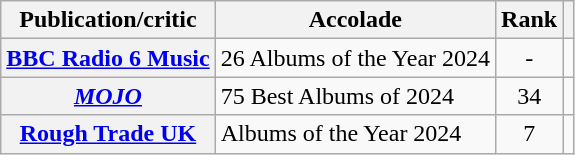<table class="wikitable sortable plainrowheaders">
<tr>
<th scope="col">Publication/critic</th>
<th scope="col">Accolade</th>
<th scope="col">Rank</th>
<th scope="col" class="unsortable"></th>
</tr>
<tr>
<th scope="row"><a href='#'>BBC Radio 6 Music</a></th>
<td>26 Albums of the Year 2024</td>
<td style="text-align: center;">-</td>
<td style="text-align: center;"></td>
</tr>
<tr>
<th scope="row"><em><a href='#'>MOJO</a></em></th>
<td>75 Best Albums of 2024</td>
<td style="text-align: center;">34</td>
<td style="text-align: center;"></td>
</tr>
<tr>
<th scope="row"><a href='#'>Rough Trade UK</a></th>
<td>Albums of the Year 2024</td>
<td style="text-align: center;">7</td>
<td style="text-align: center;"></td>
</tr>
</table>
